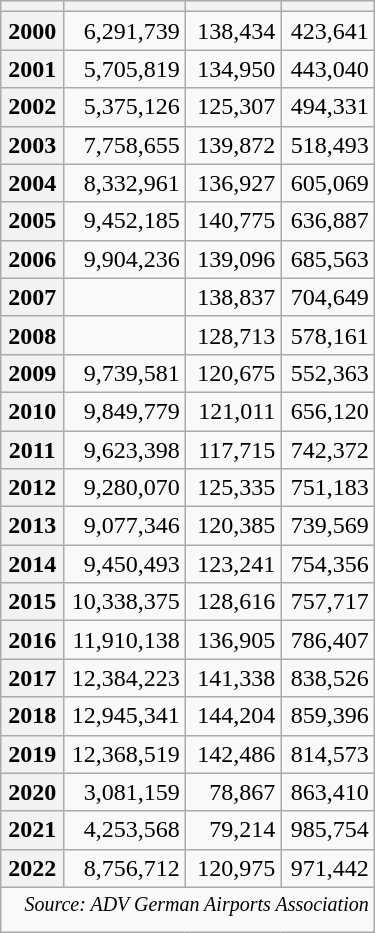<table class="wikitable" style="text-align: right; width:250px">
<tr>
<th style="width:75px"></th>
<th style="width:100px"></th>
<th style="width:125px"></th>
<th style="width:100px"></th>
</tr>
<tr>
<th>2000</th>
<td>6,291,739</td>
<td>138,434</td>
<td>423,641</td>
</tr>
<tr>
<th>2001</th>
<td> 5,705,819</td>
<td> 134,950</td>
<td> 443,040</td>
</tr>
<tr>
<th>2002</th>
<td> 5,375,126</td>
<td> 125,307</td>
<td> 494,331</td>
</tr>
<tr>
<th>2003</th>
<td> 7,758,655</td>
<td> 139,872</td>
<td> 518,493</td>
</tr>
<tr>
<th>2004</th>
<td> 8,332,961</td>
<td> 136,927</td>
<td> 605,069</td>
</tr>
<tr>
<th>2005</th>
<td> 9,452,185</td>
<td> 140,775</td>
<td> 636,887</td>
</tr>
<tr>
<th>2006</th>
<td> 9,904,236</td>
<td> 139,096</td>
<td> 685,563</td>
</tr>
<tr>
<th>2007</th>
<td></td>
<td> 138,837</td>
<td> 704,649</td>
</tr>
<tr>
<th>2008</th>
<td></td>
<td> 128,713</td>
<td> 578,161</td>
</tr>
<tr>
<th>2009</th>
<td> 9,739,581</td>
<td> 120,675</td>
<td> 552,363</td>
</tr>
<tr>
<th>2010</th>
<td> 9,849,779</td>
<td> 121,011</td>
<td> 656,120</td>
</tr>
<tr>
<th>2011</th>
<td> 9,623,398</td>
<td> 117,715</td>
<td> 742,372</td>
</tr>
<tr>
<th>2012</th>
<td> 9,280,070</td>
<td> 125,335</td>
<td> 751,183</td>
</tr>
<tr>
<th>2013</th>
<td> 9,077,346</td>
<td> 120,385</td>
<td> 739,569</td>
</tr>
<tr>
<th>2014</th>
<td> 9,450,493</td>
<td> 123,241</td>
<td> 754,356</td>
</tr>
<tr>
<th>2015</th>
<td> 10,338,375</td>
<td> 128,616</td>
<td> 757,717</td>
</tr>
<tr>
<th>2016</th>
<td> 11,910,138</td>
<td> 136,905</td>
<td> 786,407</td>
</tr>
<tr>
<th>2017</th>
<td> 12,384,223</td>
<td> 141,338</td>
<td> 838,526</td>
</tr>
<tr>
<th>2018</th>
<td> 12,945,341</td>
<td> 144,204</td>
<td> 859,396</td>
</tr>
<tr>
<th>2019</th>
<td> 12,368,519</td>
<td> 142,486</td>
<td> 814,573</td>
</tr>
<tr>
<th>2020</th>
<td> 3,081,159</td>
<td> 78,867</td>
<td> 863,410</td>
</tr>
<tr>
<th>2021</th>
<td> 4,253,568</td>
<td> 79,214</td>
<td> 985,754</td>
</tr>
<tr>
<th>2022</th>
<td> 8,756,712</td>
<td> 120,975</td>
<td> 971,442</td>
</tr>
<tr>
<td colspan="5" style="text-align:right;"><sup><em>Source: ADV German Airports Association</em></sup></td>
</tr>
</table>
